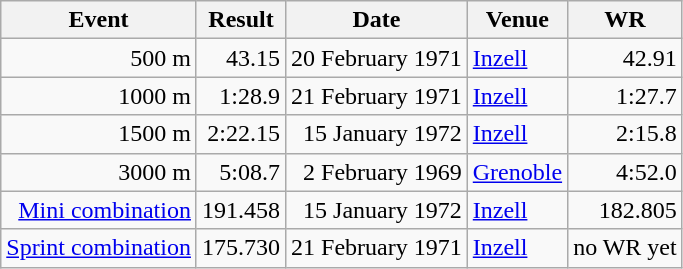<table class="wikitable">
<tr>
<th>Event</th>
<th>Result</th>
<th>Date</th>
<th>Venue</th>
<th>WR</th>
</tr>
<tr align="right">
<td>500 m</td>
<td>43.15</td>
<td>20 February 1971</td>
<td align="left"><a href='#'>Inzell</a></td>
<td>42.91</td>
</tr>
<tr align="right">
<td>1000 m</td>
<td>1:28.9</td>
<td>21 February 1971</td>
<td align="left"><a href='#'>Inzell</a></td>
<td>1:27.7</td>
</tr>
<tr align="right">
<td>1500 m</td>
<td>2:22.15</td>
<td>15 January 1972</td>
<td align="left"><a href='#'>Inzell</a></td>
<td>2:15.8</td>
</tr>
<tr align="right">
<td>3000 m</td>
<td>5:08.7</td>
<td>2 February 1969</td>
<td align="left"><a href='#'>Grenoble</a></td>
<td>4:52.0</td>
</tr>
<tr align="right">
<td><a href='#'>Mini combination</a></td>
<td>191.458</td>
<td>15 January 1972</td>
<td align="left"><a href='#'>Inzell</a></td>
<td>182.805</td>
</tr>
<tr align="right">
<td><a href='#'>Sprint combination</a></td>
<td>175.730</td>
<td>21 February 1971</td>
<td align="left"><a href='#'>Inzell</a></td>
<td>no WR yet</td>
</tr>
</table>
